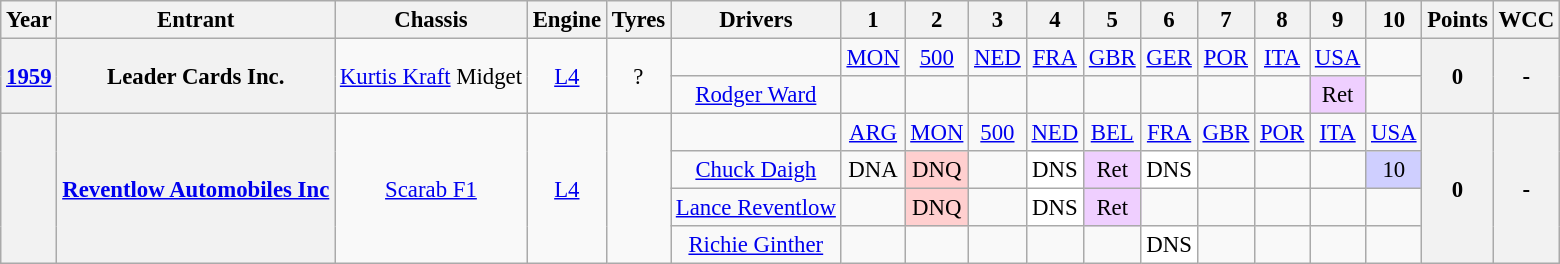<table class="wikitable" style="text-align:center; font-size:95%">
<tr>
<th>Year</th>
<th>Entrant</th>
<th>Chassis</th>
<th>Engine</th>
<th>Tyres</th>
<th>Drivers</th>
<th>1</th>
<th>2</th>
<th>3</th>
<th>4</th>
<th>5</th>
<th>6</th>
<th>7</th>
<th>8</th>
<th>9</th>
<th>10</th>
<th>Points</th>
<th>WCC</th>
</tr>
<tr>
<th rowspan="2"><a href='#'>1959</a></th>
<th rowspan="2">Leader Cards Inc.</th>
<td rowspan="2"><a href='#'>Kurtis Kraft</a> Midget</td>
<td rowspan="2"><a href='#'>L4</a></td>
<td rowspan="2">?</td>
<td></td>
<td><a href='#'>MON</a></td>
<td><a href='#'>500</a></td>
<td><a href='#'>NED</a></td>
<td><a href='#'>FRA</a></td>
<td><a href='#'>GBR</a></td>
<td><a href='#'>GER</a></td>
<td><a href='#'>POR</a></td>
<td><a href='#'>ITA</a></td>
<td><a href='#'>USA</a></td>
<td></td>
<th rowspan="2">0</th>
<th rowspan="2">-</th>
</tr>
<tr>
<td><a href='#'>Rodger Ward</a></td>
<td></td>
<td></td>
<td></td>
<td></td>
<td></td>
<td></td>
<td></td>
<td></td>
<td style="background:#EFCFFF;">Ret</td>
<td></td>
</tr>
<tr>
<th rowspan="4"></th>
<th rowspan="4"><a href='#'>Reventlow Automobiles Inc</a></th>
<td rowspan="4"><a href='#'>Scarab F1</a></td>
<td rowspan="4"><a href='#'>L4</a></td>
<td rowspan="4"></td>
<td></td>
<td><a href='#'>ARG</a></td>
<td><a href='#'>MON</a></td>
<td><a href='#'>500</a></td>
<td><a href='#'>NED</a></td>
<td><a href='#'>BEL</a></td>
<td><a href='#'>FRA</a></td>
<td><a href='#'>GBR</a></td>
<td><a href='#'>POR</a></td>
<td><a href='#'>ITA</a></td>
<td><a href='#'>USA</a></td>
<th rowspan="4"><strong>0</strong></th>
<th rowspan="4"><strong>-</strong></th>
</tr>
<tr>
<td><a href='#'>Chuck Daigh</a></td>
<td>DNA</td>
<td style="background:#FFCFCF;">DNQ</td>
<td></td>
<td style="background:#FFFFFF;">DNS</td>
<td style="background:#EFCFFF;">Ret</td>
<td style="background:#FFFFFF;">DNS</td>
<td></td>
<td></td>
<td></td>
<td style="background:#CFCFFF;">10</td>
</tr>
<tr>
<td><a href='#'>Lance Reventlow</a></td>
<td></td>
<td style="background:#FFCFCF;">DNQ</td>
<td></td>
<td style="background:#FFFFFF;">DNS</td>
<td style="background:#EFCFFF;">Ret</td>
<td></td>
<td></td>
<td></td>
<td></td>
<td></td>
</tr>
<tr>
<td><a href='#'>Richie Ginther</a></td>
<td></td>
<td></td>
<td></td>
<td></td>
<td></td>
<td style="background:#FFFFFF;">DNS</td>
<td></td>
<td></td>
<td></td>
<td></td>
</tr>
</table>
